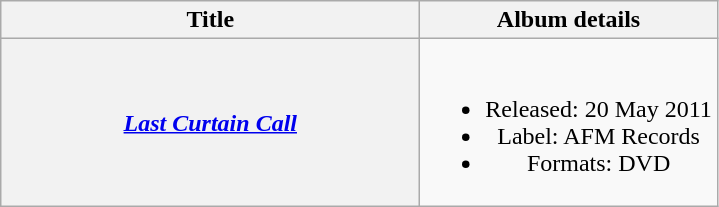<table class="wikitable plainrowheaders" style="text-align:center;">
<tr>
<th scope="col" style="width:17em;">Title</th>
<th scope="col">Album details</th>
</tr>
<tr>
<th scope="row"><em><a href='#'>Last Curtain Call</a></em></th>
<td><br><ul><li>Released: 20 May 2011</li><li>Label: AFM Records</li><li>Formats: DVD</li></ul></td>
</tr>
</table>
